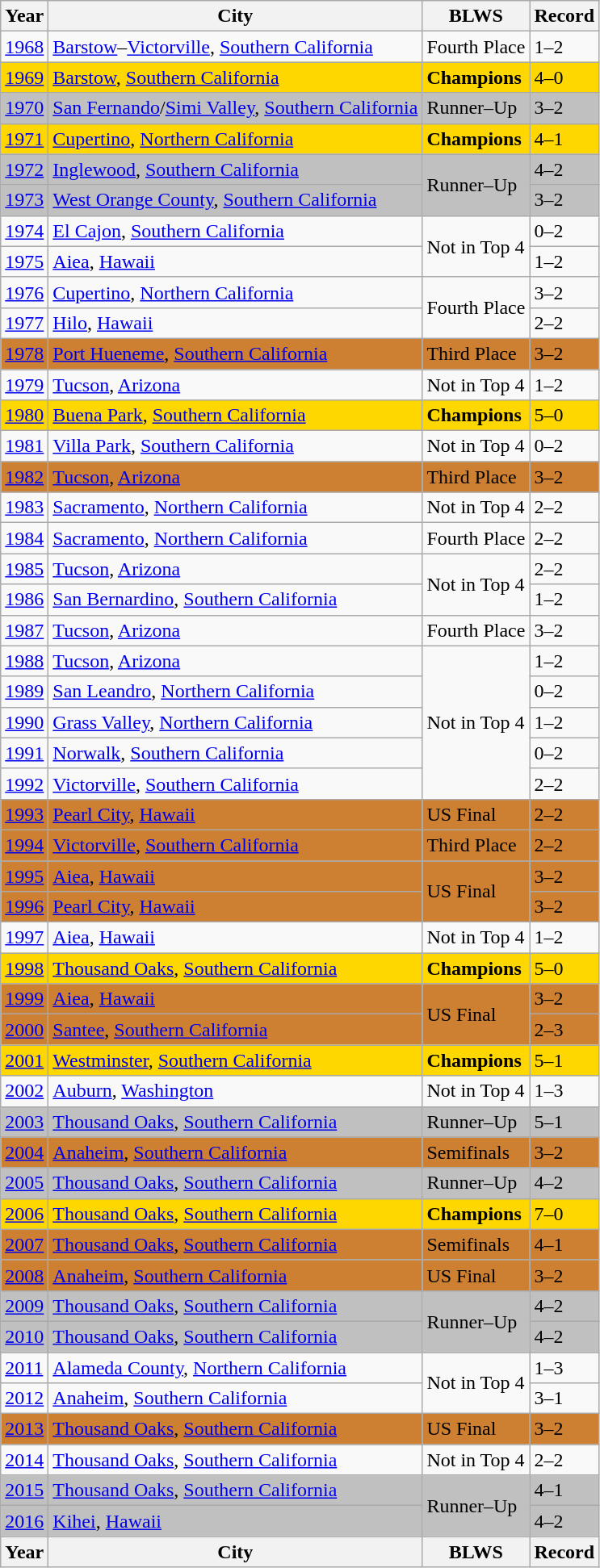<table class="wikitable">
<tr>
<th>Year</th>
<th>City</th>
<th>BLWS</th>
<th>Record</th>
</tr>
<tr>
<td><a href='#'>1968</a></td>
<td> <a href='#'>Barstow</a>–<a href='#'>Victorville</a>, <a href='#'>Southern California</a></td>
<td>Fourth Place</td>
<td>1–2</td>
</tr>
<tr style="background:gold;">
<td><a href='#'>1969</a></td>
<td> <a href='#'>Barstow</a>, <a href='#'>Southern California</a></td>
<td><strong>Champions</strong></td>
<td>4–0</td>
</tr>
<tr style="background:silver;">
<td><a href='#'>1970</a></td>
<td> <a href='#'>San Fernando</a>/<a href='#'>Simi Valley</a>, <a href='#'>Southern California</a></td>
<td>Runner–Up</td>
<td>3–2</td>
</tr>
<tr style="background:gold;">
<td><a href='#'>1971</a></td>
<td> <a href='#'>Cupertino</a>, <a href='#'>Northern California</a></td>
<td><strong>Champions</strong></td>
<td>4–1</td>
</tr>
<tr style="background:silver;">
<td><a href='#'>1972</a></td>
<td> <a href='#'>Inglewood</a>, <a href='#'>Southern California</a></td>
<td rowspan=2>Runner–Up</td>
<td>4–2</td>
</tr>
<tr style="background:silver;">
<td><a href='#'>1973</a></td>
<td> <a href='#'>West Orange County</a>, <a href='#'>Southern California</a></td>
<td>3–2</td>
</tr>
<tr>
<td><a href='#'>1974</a></td>
<td> <a href='#'>El Cajon</a>, <a href='#'>Southern California</a></td>
<td rowspan=2>Not in Top 4</td>
<td>0–2</td>
</tr>
<tr>
<td><a href='#'>1975</a></td>
<td> <a href='#'>Aiea</a>, <a href='#'>Hawaii</a></td>
<td>1–2</td>
</tr>
<tr>
<td><a href='#'>1976</a></td>
<td> <a href='#'>Cupertino</a>, <a href='#'>Northern California</a></td>
<td rowspan=2>Fourth Place</td>
<td>3–2</td>
</tr>
<tr>
<td><a href='#'>1977</a></td>
<td> <a href='#'>Hilo</a>, <a href='#'>Hawaii</a></td>
<td>2–2</td>
</tr>
<tr style="background:#cd7f32;">
<td><a href='#'>1978</a></td>
<td> <a href='#'>Port Hueneme</a>, <a href='#'>Southern California</a></td>
<td>Third Place</td>
<td>3–2</td>
</tr>
<tr>
<td><a href='#'>1979</a></td>
<td> <a href='#'>Tucson</a>, <a href='#'>Arizona</a></td>
<td>Not in Top 4</td>
<td>1–2</td>
</tr>
<tr style="background:gold;">
<td><a href='#'>1980</a></td>
<td> <a href='#'>Buena Park</a>, <a href='#'>Southern California</a></td>
<td><strong>Champions</strong></td>
<td>5–0</td>
</tr>
<tr>
<td><a href='#'>1981</a></td>
<td> <a href='#'>Villa Park</a>, <a href='#'>Southern California</a></td>
<td>Not in Top 4</td>
<td>0–2</td>
</tr>
<tr style="background:#cd7f32;">
<td><a href='#'>1982</a></td>
<td> <a href='#'>Tucson</a>, <a href='#'>Arizona</a></td>
<td>Third Place</td>
<td>3–2</td>
</tr>
<tr>
<td><a href='#'>1983</a></td>
<td> <a href='#'>Sacramento</a>, <a href='#'>Northern California</a></td>
<td>Not in Top 4</td>
<td>2–2</td>
</tr>
<tr>
<td><a href='#'>1984</a></td>
<td> <a href='#'>Sacramento</a>, <a href='#'>Northern California</a></td>
<td>Fourth Place</td>
<td>2–2</td>
</tr>
<tr>
<td><a href='#'>1985</a></td>
<td> <a href='#'>Tucson</a>, <a href='#'>Arizona</a></td>
<td rowspan=2>Not in Top 4</td>
<td>2–2</td>
</tr>
<tr>
<td><a href='#'>1986</a></td>
<td> <a href='#'>San Bernardino</a>, <a href='#'>Southern California</a></td>
<td>1–2</td>
</tr>
<tr>
<td><a href='#'>1987</a></td>
<td> <a href='#'>Tucson</a>, <a href='#'>Arizona</a></td>
<td>Fourth Place</td>
<td>3–2</td>
</tr>
<tr>
<td><a href='#'>1988</a></td>
<td> <a href='#'>Tucson</a>, <a href='#'>Arizona</a></td>
<td rowspan=5>Not in Top 4</td>
<td>1–2</td>
</tr>
<tr>
<td><a href='#'>1989</a></td>
<td> <a href='#'>San Leandro</a>, <a href='#'>Northern California</a></td>
<td>0–2</td>
</tr>
<tr>
<td><a href='#'>1990</a></td>
<td> <a href='#'>Grass Valley</a>, <a href='#'>Northern California</a></td>
<td>1–2</td>
</tr>
<tr>
<td><a href='#'>1991</a></td>
<td> <a href='#'>Norwalk</a>, <a href='#'>Southern California</a></td>
<td>0–2</td>
</tr>
<tr>
<td><a href='#'>1992</a></td>
<td> <a href='#'>Victorville</a>, <a href='#'>Southern California</a></td>
<td>2–2</td>
</tr>
<tr style="background:#cd7f32;">
<td><a href='#'>1993</a></td>
<td> <a href='#'>Pearl City</a>, <a href='#'>Hawaii</a></td>
<td>US Final</td>
<td>2–2</td>
</tr>
<tr style="background:#cd7f32;">
<td><a href='#'>1994</a></td>
<td> <a href='#'>Victorville</a>, <a href='#'>Southern California</a></td>
<td>Third Place</td>
<td>2–2</td>
</tr>
<tr style="background:#cd7f32;">
<td><a href='#'>1995</a></td>
<td> <a href='#'>Aiea</a>, <a href='#'>Hawaii</a></td>
<td rowspan=2>US Final</td>
<td>3–2</td>
</tr>
<tr style="background:#cd7f32;">
<td><a href='#'>1996</a></td>
<td> <a href='#'>Pearl City</a>, <a href='#'>Hawaii</a></td>
<td>3–2</td>
</tr>
<tr>
<td><a href='#'>1997</a></td>
<td> <a href='#'>Aiea</a>, <a href='#'>Hawaii</a></td>
<td>Not in Top 4</td>
<td>1–2</td>
</tr>
<tr style="background:gold;">
<td><a href='#'>1998</a></td>
<td> <a href='#'>Thousand Oaks</a>, <a href='#'>Southern California</a></td>
<td><strong>Champions</strong></td>
<td>5–0</td>
</tr>
<tr style="background:#cd7f32;">
<td><a href='#'>1999</a></td>
<td> <a href='#'>Aiea</a>, <a href='#'>Hawaii</a></td>
<td rowspan=2>US Final</td>
<td>3–2</td>
</tr>
<tr style="background:#cd7f32;">
<td><a href='#'>2000</a></td>
<td> <a href='#'>Santee</a>, <a href='#'>Southern California</a></td>
<td>2–3</td>
</tr>
<tr style="background:gold;">
<td><a href='#'>2001</a></td>
<td> <a href='#'>Westminster</a>, <a href='#'>Southern California</a></td>
<td><strong>Champions</strong></td>
<td>5–1</td>
</tr>
<tr>
<td><a href='#'>2002</a></td>
<td> <a href='#'>Auburn</a>, <a href='#'>Washington</a></td>
<td>Not in Top 4</td>
<td>1–3</td>
</tr>
<tr style="background:silver;">
<td><a href='#'>2003</a></td>
<td> <a href='#'>Thousand Oaks</a>, <a href='#'>Southern California</a></td>
<td>Runner–Up</td>
<td>5–1</td>
</tr>
<tr style="background:#cd7f32;">
<td><a href='#'>2004</a></td>
<td> <a href='#'>Anaheim</a>, <a href='#'>Southern California</a></td>
<td>Semifinals</td>
<td>3–2</td>
</tr>
<tr style="background:silver;">
<td><a href='#'>2005</a></td>
<td> <a href='#'>Thousand Oaks</a>, <a href='#'>Southern California</a></td>
<td>Runner–Up</td>
<td>4–2</td>
</tr>
<tr style="background:gold;">
<td><a href='#'>2006</a></td>
<td> <a href='#'>Thousand Oaks</a>, <a href='#'>Southern California</a></td>
<td><strong>Champions</strong></td>
<td>7–0</td>
</tr>
<tr style="background:#cd7f32;">
<td><a href='#'>2007</a></td>
<td> <a href='#'>Thousand Oaks</a>, <a href='#'>Southern California</a></td>
<td>Semifinals</td>
<td>4–1</td>
</tr>
<tr style="background:#cd7f32;">
<td><a href='#'>2008</a></td>
<td> <a href='#'>Anaheim</a>, <a href='#'>Southern California</a></td>
<td>US Final</td>
<td>3–2</td>
</tr>
<tr style="background:silver;">
<td><a href='#'>2009</a></td>
<td> <a href='#'>Thousand Oaks</a>, <a href='#'>Southern California</a></td>
<td rowspan=2>Runner–Up</td>
<td>4–2</td>
</tr>
<tr style="background:silver;">
<td><a href='#'>2010</a></td>
<td> <a href='#'>Thousand Oaks</a>, <a href='#'>Southern California</a></td>
<td>4–2</td>
</tr>
<tr>
<td><a href='#'>2011</a></td>
<td> <a href='#'>Alameda County</a>, <a href='#'>Northern California</a></td>
<td rowspan=2>Not in Top 4</td>
<td>1–3</td>
</tr>
<tr>
<td><a href='#'>2012</a></td>
<td> <a href='#'>Anaheim</a>, <a href='#'>Southern California</a></td>
<td>3–1</td>
</tr>
<tr style="background:#cd7f32;">
<td><a href='#'>2013</a></td>
<td> <a href='#'>Thousand Oaks</a>, <a href='#'>Southern California</a></td>
<td>US Final</td>
<td>3–2</td>
</tr>
<tr>
<td><a href='#'>2014</a></td>
<td> <a href='#'>Thousand Oaks</a>, <a href='#'>Southern California</a></td>
<td>Not in Top 4</td>
<td>2–2</td>
</tr>
<tr style="background:silver;">
<td><a href='#'>2015</a></td>
<td> <a href='#'>Thousand Oaks</a>, <a href='#'>Southern California</a></td>
<td rowspan=2>Runner–Up</td>
<td>4–1</td>
</tr>
<tr style="background:silver;">
<td><a href='#'>2016</a></td>
<td> <a href='#'>Kihei</a>, <a href='#'>Hawaii</a></td>
<td>4–2</td>
</tr>
<tr>
<th>Year</th>
<th>City</th>
<th>BLWS</th>
<th>Record</th>
</tr>
</table>
